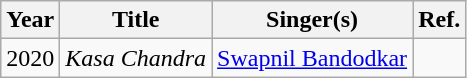<table class="wikitable">
<tr>
<th>Year</th>
<th>Title</th>
<th>Singer(s)</th>
<th>Ref.</th>
</tr>
<tr>
<td>2020</td>
<td><em>Kasa Chandra</em></td>
<td><a href='#'>Swapnil Bandodkar</a></td>
<td></td>
</tr>
</table>
